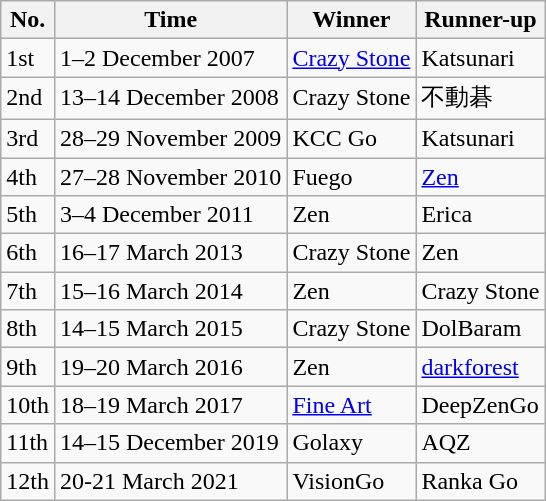<table class="wikitable">
<tr>
<th>No.</th>
<th>Time</th>
<th>Winner</th>
<th>Runner-up</th>
</tr>
<tr>
<td>1st</td>
<td>1–2 December 2007</td>
<td><a href='#'>Crazy Stone</a></td>
<td>Katsunari</td>
</tr>
<tr>
<td>2nd</td>
<td>13–14 December 2008</td>
<td>Crazy Stone</td>
<td>不動碁</td>
</tr>
<tr>
<td>3rd</td>
<td>28–29 November 2009</td>
<td>KCC Go</td>
<td>Katsunari</td>
</tr>
<tr>
<td>4th</td>
<td>27–28 November 2010</td>
<td>Fuego</td>
<td><a href='#'>Zen</a></td>
</tr>
<tr>
<td>5th</td>
<td>3–4 December 2011</td>
<td>Zen</td>
<td>Erica</td>
</tr>
<tr>
<td>6th</td>
<td>16–17 March 2013</td>
<td>Crazy Stone</td>
<td>Zen</td>
</tr>
<tr>
<td>7th</td>
<td>15–16 March 2014</td>
<td>Zen</td>
<td>Crazy Stone</td>
</tr>
<tr>
<td>8th</td>
<td>14–15 March 2015</td>
<td>Crazy Stone</td>
<td>DolBaram</td>
</tr>
<tr>
<td>9th</td>
<td>19–20 March 2016</td>
<td>Zen</td>
<td><a href='#'>darkforest</a></td>
</tr>
<tr>
<td>10th</td>
<td>18–19 March 2017</td>
<td><a href='#'>Fine Art</a></td>
<td>DeepZenGo</td>
</tr>
<tr>
<td>11th</td>
<td>14–15 December 2019</td>
<td>Golaxy</td>
<td>AQZ</td>
</tr>
<tr>
<td>12th</td>
<td>20-21 March 2021</td>
<td>VisionGo</td>
<td>Ranka Go</td>
</tr>
</table>
